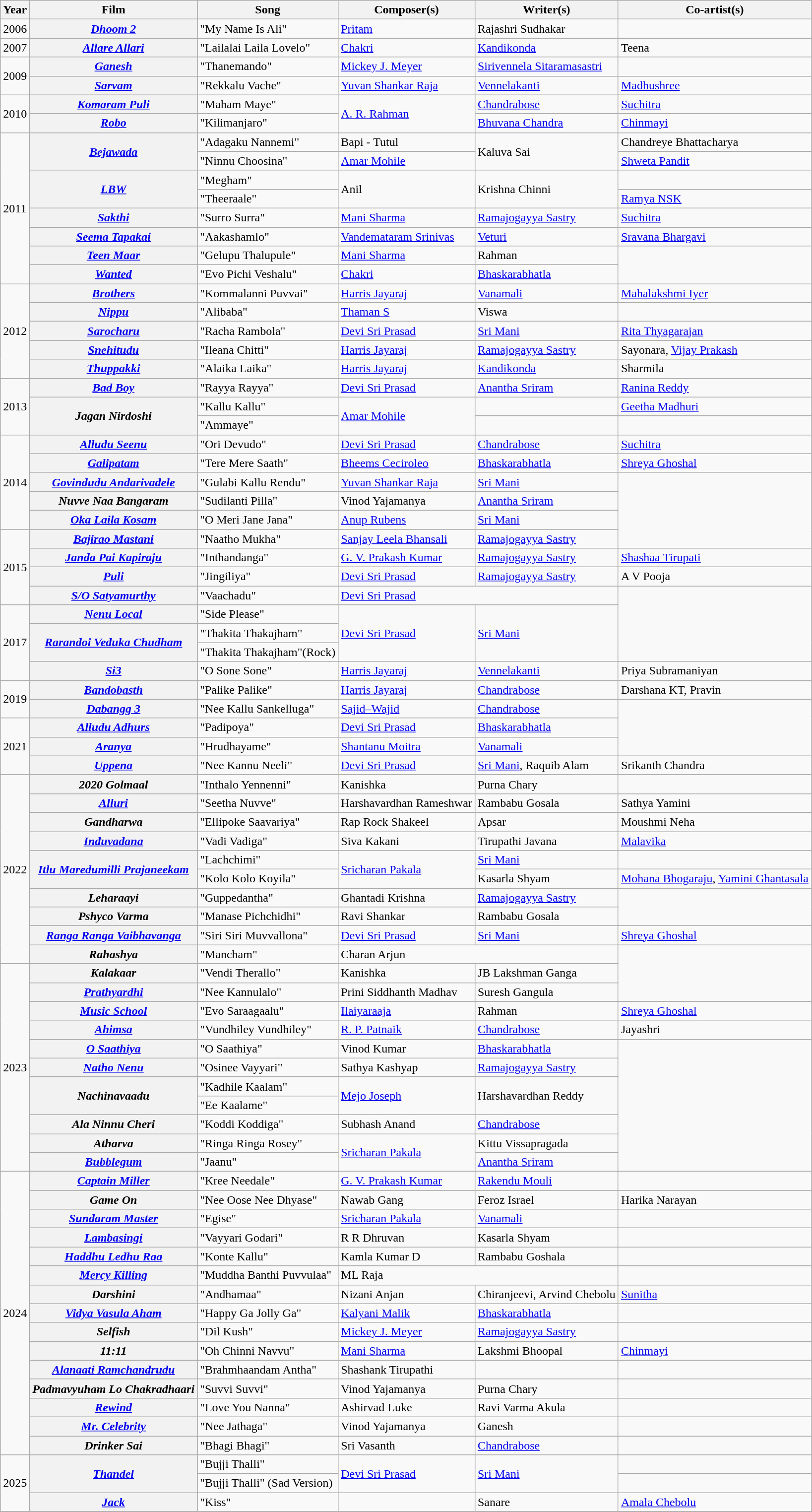<table class="wikitable">
<tr>
<th>Year</th>
<th>Film</th>
<th>Song</th>
<th>Composer(s)</th>
<th>Writer(s)</th>
<th>Co-artist(s)</th>
</tr>
<tr>
<td>2006</td>
<th><em><a href='#'>Dhoom 2</a></em></th>
<td>"My Name Is Ali"</td>
<td><a href='#'>Pritam</a></td>
<td>Rajashri Sudhakar</td>
<td></td>
</tr>
<tr>
<td>2007</td>
<th><em><a href='#'>Allare Allari</a></em></th>
<td>"Lailalai Laila Lovelo"</td>
<td><a href='#'>Chakri</a></td>
<td><a href='#'>Kandikonda</a></td>
<td>Teena</td>
</tr>
<tr>
<td rowspan="2">2009</td>
<th><a href='#'><em>Ganesh</em></a></th>
<td>"Thanemando"</td>
<td><a href='#'>Mickey J. Meyer</a></td>
<td><a href='#'>Sirivennela Sitaramasastri</a></td>
<td></td>
</tr>
<tr>
<th><em><a href='#'>Sarvam</a></em></th>
<td>"Rekkalu Vache"</td>
<td><a href='#'>Yuvan Shankar Raja</a></td>
<td><a href='#'>Vennelakanti</a></td>
<td><a href='#'>Madhushree</a></td>
</tr>
<tr>
<td rowspan="2">2010</td>
<th><a href='#'><em>Komaram Puli</em></a></th>
<td>"Maham Maye"</td>
<td rowspan="2"><a href='#'>A. R. Rahman</a></td>
<td><a href='#'>Chandrabose</a></td>
<td><a href='#'>Suchitra</a></td>
</tr>
<tr>
<th><em><a href='#'>Robo</a></em></th>
<td>"Kilimanjaro"</td>
<td><a href='#'>Bhuvana Chandra</a></td>
<td><a href='#'>Chinmayi</a></td>
</tr>
<tr>
<td rowspan="8">2011</td>
<th rowspan="2"><a href='#'><em>Bejawada</em></a></th>
<td>"Adagaku Nannemi"</td>
<td>Bapi - Tutul</td>
<td rowspan="2">Kaluva Sai</td>
<td>Chandreye Bhattacharya</td>
</tr>
<tr>
<td>"Ninnu Choosina"</td>
<td><a href='#'>Amar Mohile</a></td>
<td><a href='#'>Shweta Pandit</a></td>
</tr>
<tr>
<th rowspan="2"><em><a href='#'>LBW</a></em></th>
<td>"Megham"</td>
<td rowspan="2">Anil</td>
<td rowspan="2">Krishna Chinni</td>
<td></td>
</tr>
<tr>
<td>"Theeraale"</td>
<td><a href='#'>Ramya NSK</a></td>
</tr>
<tr>
<th><em><a href='#'>Sakthi</a></em></th>
<td>"Surro Surra"</td>
<td><a href='#'>Mani Sharma</a></td>
<td><a href='#'>Ramajogayya Sastry</a></td>
<td><a href='#'>Suchitra</a></td>
</tr>
<tr>
<th><em><a href='#'>Seema Tapakai</a></em></th>
<td>"Aakashamlo"</td>
<td><a href='#'>Vandemataram Srinivas</a></td>
<td><a href='#'>Veturi</a></td>
<td><a href='#'>Sravana Bhargavi</a></td>
</tr>
<tr>
<th><em><a href='#'>Teen Maar</a></em></th>
<td>"Gelupu Thalupule"</td>
<td><a href='#'>Mani Sharma</a></td>
<td>Rahman</td>
<td rowspan="2"></td>
</tr>
<tr>
<th><em><a href='#'>Wanted</a></em></th>
<td>"Evo Pichi Veshalu"</td>
<td><a href='#'>Chakri</a></td>
<td><a href='#'>Bhaskarabhatla</a></td>
</tr>
<tr>
<td rowspan="5">2012</td>
<th><a href='#'><em>Brothers</em></a></th>
<td>"Kommalanni Puvvai"</td>
<td><a href='#'>Harris Jayaraj</a></td>
<td><a href='#'>Vanamali</a></td>
<td><a href='#'>Mahalakshmi Iyer</a></td>
</tr>
<tr>
<th><em><a href='#'>Nippu</a></em></th>
<td>"Alibaba"</td>
<td><a href='#'>Thaman S</a></td>
<td>Viswa</td>
<td></td>
</tr>
<tr>
<th><em><a href='#'>Sarocharu</a></em></th>
<td>"Racha Rambola"</td>
<td><a href='#'>Devi Sri Prasad</a></td>
<td><a href='#'>Sri Mani</a></td>
<td><a href='#'>Rita Thyagarajan</a></td>
</tr>
<tr>
<th><a href='#'><em>Snehitudu</em></a></th>
<td>"Ileana Chitti"</td>
<td><a href='#'>Harris Jayaraj</a></td>
<td><a href='#'>Ramajogayya Sastry</a></td>
<td>Sayonara, <a href='#'>Vijay Prakash</a></td>
</tr>
<tr>
<th><em><a href='#'>Thuppakki</a></em></th>
<td>"Alaika Laika"</td>
<td><a href='#'>Harris Jayaraj</a></td>
<td><a href='#'>Kandikonda</a></td>
<td>Sharmila</td>
</tr>
<tr>
<td rowspan="3">2013</td>
<th><a href='#'><em>Bad Boy</em></a></th>
<td>"Rayya Rayya"</td>
<td><a href='#'>Devi Sri Prasad</a></td>
<td><a href='#'>Anantha Sriram</a></td>
<td><a href='#'>Ranina Reddy</a></td>
</tr>
<tr>
<th rowspan="2"><em>Jagan Nirdoshi</em></th>
<td>"Kallu Kallu"</td>
<td rowspan="2"><a href='#'>Amar Mohile</a></td>
<td></td>
<td><a href='#'>Geetha Madhuri</a></td>
</tr>
<tr>
<td>"Ammaye"</td>
<td></td>
<td></td>
</tr>
<tr>
<td rowspan="5">2014</td>
<th><em><a href='#'>Alludu Seenu</a></em></th>
<td>"Ori Devudo"</td>
<td><a href='#'>Devi Sri Prasad</a></td>
<td><a href='#'>Chandrabose</a></td>
<td><a href='#'>Suchitra</a></td>
</tr>
<tr>
<th><em><a href='#'>Galipatam</a></em></th>
<td>"Tere Mere Saath"</td>
<td><a href='#'>Bheems Ceciroleo</a></td>
<td><a href='#'>Bhaskarabhatla</a></td>
<td><a href='#'>Shreya Ghoshal</a></td>
</tr>
<tr>
<th><em><a href='#'>Govindudu Andarivadele</a></em></th>
<td>"Gulabi Kallu Rendu"</td>
<td><a href='#'>Yuvan Shankar Raja</a></td>
<td><a href='#'>Sri Mani</a></td>
<td rowspan="4"></td>
</tr>
<tr>
<th><em>Nuvve Naa Bangaram</em></th>
<td>"Sudilanti Pilla"</td>
<td>Vinod Yajamanya</td>
<td><a href='#'>Anantha Sriram</a></td>
</tr>
<tr>
<th><em><a href='#'>Oka Laila Kosam</a></em></th>
<td>"O Meri Jane Jana"</td>
<td><a href='#'>Anup Rubens</a></td>
<td><a href='#'>Sri Mani</a></td>
</tr>
<tr>
<td rowspan="4">2015</td>
<th><em><a href='#'>Bajirao Mastani</a></em></th>
<td>"Naatho Mukha"</td>
<td><a href='#'>Sanjay Leela Bhansali</a></td>
<td><a href='#'>Ramajogayya Sastry</a></td>
</tr>
<tr>
<th><em><a href='#'>Janda Pai Kapiraju</a></em></th>
<td>"Inthandanga"</td>
<td><a href='#'>G. V. Prakash Kumar</a></td>
<td><a href='#'>Ramajogayya Sastry</a></td>
<td><a href='#'>Shashaa Tirupati</a></td>
</tr>
<tr>
<th><em><a href='#'>Puli</a></em></th>
<td>"Jingiliya"</td>
<td><a href='#'>Devi Sri Prasad</a></td>
<td><a href='#'>Ramajogayya Sastry</a></td>
<td>A V Pooja</td>
</tr>
<tr>
<th><em><a href='#'>S/O Satyamurthy</a></em></th>
<td>"Vaachadu"</td>
<td colspan="2"><a href='#'>Devi Sri Prasad</a></td>
<td rowspan="4"></td>
</tr>
<tr>
<td rowspan="4">2017</td>
<th><em><a href='#'>Nenu Local</a></em></th>
<td>"Side Please"</td>
<td rowspan="3"><a href='#'>Devi Sri Prasad</a></td>
<td rowspan="3"><a href='#'>Sri Mani</a></td>
</tr>
<tr>
<th rowspan="2"><em><a href='#'>Rarandoi Veduka Chudham</a></em></th>
<td>"Thakita Thakajham"</td>
</tr>
<tr>
<td>"Thakita Thakajham"(Rock)</td>
</tr>
<tr>
<th><a href='#'><em>Si3</em></a></th>
<td>"O Sone Sone"</td>
<td><a href='#'>Harris Jayaraj</a></td>
<td><a href='#'>Vennelakanti</a></td>
<td>Priya Subramaniyan</td>
</tr>
<tr>
<td rowspan="2">2019</td>
<th><a href='#'><em>Bandobasth</em></a></th>
<td>"Palike Palike"</td>
<td><a href='#'>Harris Jayaraj</a></td>
<td><a href='#'>Chandrabose</a></td>
<td>Darshana KT, Pravin</td>
</tr>
<tr>
<th><em><a href='#'>Dabangg 3</a></em></th>
<td>"Nee Kallu Sankelluga"</td>
<td><a href='#'>Sajid–Wajid</a></td>
<td><a href='#'>Chandrabose</a></td>
<td rowspan="3"></td>
</tr>
<tr>
<td rowspan="3">2021</td>
<th><em><a href='#'>Alludu Adhurs</a></em></th>
<td>"Padipoya"</td>
<td><a href='#'>Devi Sri Prasad</a></td>
<td><a href='#'>Bhaskarabhatla</a></td>
</tr>
<tr>
<th><em><a href='#'>Aranya</a></em></th>
<td>"Hrudhayame"</td>
<td><a href='#'>Shantanu Moitra</a></td>
<td><a href='#'>Vanamali</a></td>
</tr>
<tr>
<th><em><a href='#'>Uppena</a></em></th>
<td>"Nee Kannu Neeli"</td>
<td><a href='#'>Devi Sri Prasad</a></td>
<td><a href='#'>Sri Mani</a>, Raquib Alam</td>
<td>Srikanth Chandra</td>
</tr>
<tr>
<td rowspan="10">2022</td>
<th><em>2020 Golmaal</em></th>
<td>"Inthalo Yennenni"</td>
<td>Kanishka</td>
<td>Purna Chary</td>
<td></td>
</tr>
<tr>
<th><em><a href='#'>Alluri</a></em></th>
<td>"Seetha Nuvve"</td>
<td>Harshavardhan Rameshwar</td>
<td>Rambabu Gosala</td>
<td>Sathya Yamini</td>
</tr>
<tr>
<th><em>Gandharwa</em></th>
<td>"Ellipoke Saavariya"</td>
<td>Rap Rock Shakeel</td>
<td>Apsar</td>
<td>Moushmi Neha</td>
</tr>
<tr>
<th><em><a href='#'>Induvadana</a></em></th>
<td>"Vadi Vadiga"</td>
<td>Siva Kakani</td>
<td>Tirupathi Javana</td>
<td><a href='#'>Malavika</a></td>
</tr>
<tr>
<th rowspan="2"><em><a href='#'>Itlu Maredumilli Prajaneekam</a></em></th>
<td>"Lachchimi"</td>
<td rowspan="2"><a href='#'>Sricharan Pakala</a></td>
<td><a href='#'>Sri Mani</a></td>
<td></td>
</tr>
<tr>
<td>"Kolo Kolo Koyila"</td>
<td>Kasarla Shyam</td>
<td><a href='#'>Mohana Bhogaraju</a>, <a href='#'>Yamini Ghantasala</a></td>
</tr>
<tr>
<th><em>Leharaayi</em></th>
<td>"Guppedantha"</td>
<td>Ghantadi Krishna</td>
<td><a href='#'>Ramajogayya Sastry</a></td>
<td rowspan="2"></td>
</tr>
<tr>
<th><em>Pshyco Varma</em></th>
<td>"Manase Pichchidhi"</td>
<td>Ravi Shankar</td>
<td>Rambabu Gosala</td>
</tr>
<tr>
<th><em><a href='#'>Ranga Ranga Vaibhavanga</a></em></th>
<td>"Siri Siri Muvvallona"</td>
<td><a href='#'>Devi Sri Prasad</a></td>
<td><a href='#'>Sri Mani</a></td>
<td><a href='#'>Shreya Ghoshal</a></td>
</tr>
<tr>
<th><em>Rahashya</em></th>
<td>"Mancham"</td>
<td colspan="2">Charan Arjun</td>
<td rowspan="3"></td>
</tr>
<tr>
<td rowspan="11">2023</td>
<th><em>Kalakaar</em></th>
<td>"Vendi Therallo"</td>
<td>Kanishka</td>
<td>JB Lakshman Ganga</td>
</tr>
<tr>
<th><em><a href='#'>Prathyardhi</a></em></th>
<td>"Nee Kannulalo"</td>
<td>Prini Siddhanth Madhav</td>
<td>Suresh Gangula</td>
</tr>
<tr>
<th><a href='#'><em>Music School</em></a></th>
<td>"Evo Saraagaalu"</td>
<td><a href='#'>Ilaiyaraaja</a></td>
<td>Rahman</td>
<td><a href='#'>Shreya Ghoshal</a></td>
</tr>
<tr>
<th><a href='#'><em>Ahimsa</em></a></th>
<td>"Vundhiley Vundhiley"</td>
<td><a href='#'>R. P. Patnaik</a></td>
<td><a href='#'>Chandrabose</a></td>
<td>Jayashri</td>
</tr>
<tr>
<th><em><a href='#'>O Saathiya</a></em></th>
<td>"O Saathiya"</td>
<td>Vinod Kumar</td>
<td><a href='#'>Bhaskarabhatla</a></td>
<td rowspan="7"></td>
</tr>
<tr>
<th><em><a href='#'>Natho Nenu</a></em></th>
<td>"Osinee Vayyari"</td>
<td>Sathya Kashyap</td>
<td><a href='#'>Ramajogayya Sastry</a></td>
</tr>
<tr>
<th rowspan="2"><em>Nachinavaadu</em></th>
<td>"Kadhile Kaalam"</td>
<td rowspan="2"><a href='#'>Mejo Joseph</a></td>
<td rowspan="2">Harshavardhan Reddy</td>
</tr>
<tr>
<td>"Ee Kaalame"</td>
</tr>
<tr>
<th><em>Ala Ninnu Cheri</em></th>
<td>"Koddi Koddiga"</td>
<td>Subhash Anand</td>
<td><a href='#'>Chandrabose</a></td>
</tr>
<tr>
<th><em>Atharva</em></th>
<td>"Ringa Ringa Rosey"</td>
<td rowspan="2"><a href='#'>Sricharan Pakala</a></td>
<td>Kittu Vissapragada</td>
</tr>
<tr>
<th><a href='#'><em>Bubblegum</em></a></th>
<td>"Jaanu"</td>
<td><a href='#'>Anantha Sriram</a></td>
</tr>
<tr>
<td rowspan="15">2024</td>
<th><a href='#'><em>Captain Miller</em></a></th>
<td>"Kree Needale"</td>
<td><a href='#'>G. V. Prakash Kumar</a></td>
<td><a href='#'>Rakendu Mouli</a></td>
<td></td>
</tr>
<tr>
<th><em>Game On</em></th>
<td>"Nee Oose Nee Dhyase"</td>
<td>Nawab Gang</td>
<td>Feroz Israel</td>
<td>Harika Narayan</td>
</tr>
<tr>
<th><a href='#'><em>Sundaram Master</em></a></th>
<td>"Egise"</td>
<td><a href='#'>Sricharan Pakala</a></td>
<td><a href='#'>Vanamali</a></td>
<td></td>
</tr>
<tr>
<th><a href='#'><em>Lambasingi</em></a></th>
<td>"Vayyari Godari"</td>
<td>R R Dhruvan</td>
<td>Kasarla Shyam</td>
<td></td>
</tr>
<tr>
<th><em><a href='#'>Haddhu Ledhu Raa</a></em></th>
<td>"Konte Kallu"</td>
<td>Kamla Kumar D</td>
<td>Rambabu Goshala</td>
<td></td>
</tr>
<tr>
<th><em><a href='#'>Mercy Killing</a></em></th>
<td>"Muddha Banthi Puvvulaa"</td>
<td colspan="2">ML Raja</td>
<td></td>
</tr>
<tr>
<th><em>Darshini</em></th>
<td>"Andhamaa"</td>
<td>Nizani Anjan</td>
<td>Chiranjeevi, Arvind Chebolu</td>
<td><a href='#'>Sunitha</a></td>
</tr>
<tr>
<th><em><a href='#'>Vidya Vasula Aham</a></em></th>
<td>"Happy Ga Jolly Ga"</td>
<td><a href='#'>Kalyani Malik</a></td>
<td><a href='#'>Bhaskarabhatla</a></td>
<td></td>
</tr>
<tr>
<th><em>Selfish</em></th>
<td>"Dil Kush"</td>
<td><a href='#'>Mickey J. Meyer</a></td>
<td><a href='#'>Ramajogayya Sastry</a></td>
<td></td>
</tr>
<tr>
<th><em>11:11</em></th>
<td>"Oh Chinni Navvu"</td>
<td><a href='#'>Mani Sharma</a></td>
<td>Lakshmi Bhoopal</td>
<td><a href='#'>Chinmayi</a></td>
</tr>
<tr>
<th><em><a href='#'>Alanaati Ramchandrudu</a></em></th>
<td>"Brahmhaandam Antha"</td>
<td>Shashank Tirupathi</td>
<td></td>
<td></td>
</tr>
<tr>
<th><em>Padmavyuham Lo Chakradhaari</em></th>
<td>"Suvvi Suvvi"</td>
<td>Vinod Yajamanya</td>
<td>Purna Chary</td>
<td></td>
</tr>
<tr>
<th><a href='#'><em>Rewind</em></a></th>
<td>"Love You Nanna"</td>
<td>Ashirvad Luke</td>
<td>Ravi Varma Akula</td>
<td></td>
</tr>
<tr>
<th><a href='#'><em>Mr. Celebrity</em></a></th>
<td>"Nee Jathaga"</td>
<td>Vinod Yajamanya</td>
<td>Ganesh</td>
<td></td>
</tr>
<tr>
<th><em>Drinker Sai</em></th>
<td>"Bhagi Bhagi"</td>
<td>Sri Vasanth</td>
<td><a href='#'>Chandrabose</a></td>
<td></td>
</tr>
<tr>
<td rowspan="3">2025</td>
<th rowspan="2"><em><a href='#'>Thandel</a></em></th>
<td>"Bujji Thalli"</td>
<td rowspan="2"><a href='#'>Devi Sri Prasad</a></td>
<td rowspan="2"><a href='#'>Sri Mani</a></td>
<td></td>
</tr>
<tr>
<td>"Bujji Thalli" (Sad Version)</td>
<td></td>
</tr>
<tr>
<th><a href='#'><em>Jack</em></a></th>
<td>"Kiss"</td>
<td></td>
<td>Sanare</td>
<td><a href='#'>Amala Chebolu</a></td>
</tr>
<tr>
</tr>
</table>
